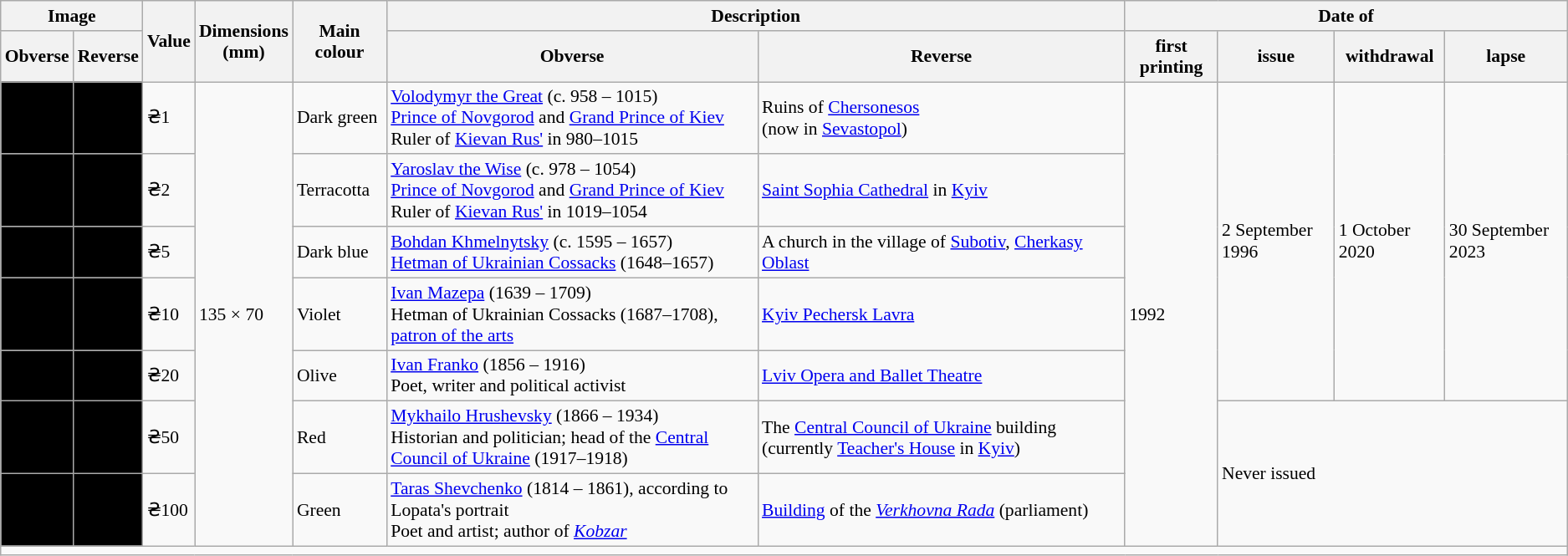<table class="wikitable sortable" style="font-size: 90%">
<tr>
<th colspan="2">Image</th>
<th rowspan="2">Value</th>
<th rowspan="2">Dimensions<br>(mm)</th>
<th rowspan="2">Main colour</th>
<th colspan="2">Description</th>
<th colspan="4">Date of</th>
</tr>
<tr>
<th>Obverse</th>
<th>Reverse</th>
<th>Obverse</th>
<th>Reverse</th>
<th>first printing</th>
<th>issue</th>
<th>withdrawal</th>
<th>lapse</th>
</tr>
<tr>
<td align="center" bgcolor="#000000"></td>
<td align="center" bgcolor="#000000"></td>
<td>₴1</td>
<td rowspan="7">135 × 70</td>
<td>Dark green</td>
<td><a href='#'>Volodymyr the Great</a> (c. 958 – 1015)<br><a href='#'>Prince of Novgorod</a> and <a href='#'>Grand Prince of Kiev</a><br>Ruler of <a href='#'>Kievan Rus'</a> in 980–1015</td>
<td>Ruins of <a href='#'>Chersonesos</a><br>(now in <a href='#'>Sevastopol</a>)</td>
<td rowspan="7">1992</td>
<td rowspan="5">2 September 1996</td>
<td rowspan="5">1 October 2020</td>
<td rowspan="5">30 September 2023</td>
</tr>
<tr>
<td align="center" bgcolor="#000000"></td>
<td align="center" bgcolor="#000000"></td>
<td>₴2</td>
<td>Terracotta</td>
<td><a href='#'>Yaroslav the Wise</a> (c. 978 – 1054)<br><a href='#'>Prince of Novgorod</a> and <a href='#'>Grand Prince of Kiev</a> <br>Ruler of <a href='#'>Kievan Rus'</a> in 1019–1054</td>
<td><a href='#'>Saint Sophia Cathedral</a> in <a href='#'>Kyiv</a></td>
</tr>
<tr>
<td align="center" bgcolor="#000000"></td>
<td align="center" bgcolor="#000000"></td>
<td>₴5</td>
<td>Dark blue</td>
<td><a href='#'>Bohdan Khmelnytsky</a> (c. 1595 – 1657)<br><a href='#'>Hetman of Ukrainian Cossacks</a> (1648–1657)</td>
<td>A church in the village of <a href='#'>Subotiv</a>, <a href='#'>Cherkasy Oblast</a></td>
</tr>
<tr>
<td align="center" bgcolor="#000000"></td>
<td align="center" bgcolor="#000000"></td>
<td>₴10</td>
<td>Violet</td>
<td><a href='#'>Ivan Mazepa</a> (1639 – 1709)<br>Hetman of Ukrainian Cossacks (1687–1708), <a href='#'>patron of the arts</a></td>
<td><a href='#'>Kyiv Pechersk Lavra</a></td>
</tr>
<tr>
<td align="center" bgcolor="#000000"></td>
<td align="center" bgcolor="#000000"></td>
<td>₴20</td>
<td>Olive</td>
<td><a href='#'>Ivan Franko</a> (1856 – 1916)<br>Poet, writer and political activist</td>
<td><a href='#'>Lviv Opera and Ballet Theatre</a></td>
</tr>
<tr>
<td align="center" bgcolor="#000000"></td>
<td align="center" bgcolor="#000000"></td>
<td>₴50</td>
<td>Red</td>
<td><a href='#'>Mykhailo Hrushevsky</a> (1866 – 1934)<br>Historian and politician; head of the <a href='#'>Central Council of Ukraine</a> (1917–1918)</td>
<td>The <a href='#'>Central Council of Ukraine</a> building (currently <a href='#'>Teacher's House</a> in <a href='#'>Kyiv</a>)</td>
<td colspan="3" rowspan="2">Never issued</td>
</tr>
<tr>
<td align="center" bgcolor="#000000"></td>
<td align="center" bgcolor="#000000"></td>
<td>₴100</td>
<td>Green</td>
<td><a href='#'>Taras Shevchenko</a> (1814 – 1861), according to Lopata's portrait<br>Poet and artist; author of <em><a href='#'>Kobzar</a></em></td>
<td><a href='#'>Building</a> of the <em><a href='#'>Verkhovna Rada</a></em> (parliament)</td>
</tr>
<tr>
<td colspan="11"></td>
</tr>
</table>
